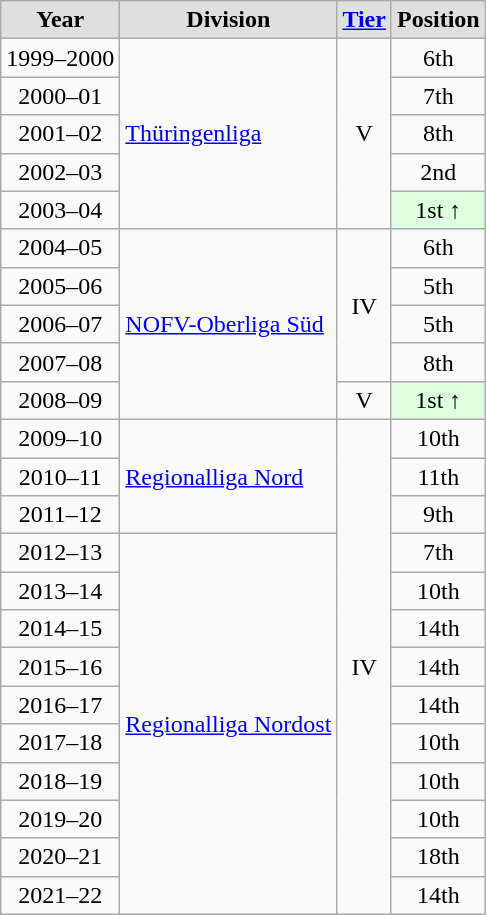<table class="wikitable">
<tr style="text-align:center; background:#dfdfdf;">
<td><strong>Year</strong></td>
<td><strong>Division</strong></td>
<td><strong><a href='#'>Tier</a></strong></td>
<td><strong>Position</strong></td>
</tr>
<tr style="text-align:center;">
<td>1999–2000</td>
<td rowspan=5 style="text-align:left;"><a href='#'>Thüringenliga</a></td>
<td rowspan=5>V</td>
<td>6th</td>
</tr>
<tr style="text-align:center;">
<td>2000–01</td>
<td>7th</td>
</tr>
<tr style="text-align:center;">
<td>2001–02</td>
<td>8th</td>
</tr>
<tr style="text-align:center;">
<td>2002–03</td>
<td>2nd</td>
</tr>
<tr style="text-align:center;">
<td>2003–04</td>
<td style="background:#dfd;">1st ↑</td>
</tr>
<tr style="text-align:center;">
<td>2004–05</td>
<td rowspan=5 style="text-align:left;"><a href='#'>NOFV-Oberliga Süd</a></td>
<td rowspan=4>IV</td>
<td>6th</td>
</tr>
<tr style="text-align:center;">
<td>2005–06</td>
<td>5th</td>
</tr>
<tr style="text-align:center;">
<td>2006–07</td>
<td>5th</td>
</tr>
<tr style="text-align:center;">
<td>2007–08</td>
<td>8th</td>
</tr>
<tr style="text-align:center;">
<td>2008–09</td>
<td>V</td>
<td style="background:#dfd;">1st ↑</td>
</tr>
<tr style="text-align:center;">
<td>2009–10</td>
<td rowspan=3 style="text-align:left;"><a href='#'>Regionalliga Nord</a></td>
<td rowspan=13>IV</td>
<td>10th</td>
</tr>
<tr style="text-align:center;">
<td>2010–11</td>
<td>11th</td>
</tr>
<tr style="text-align:center;">
<td>2011–12</td>
<td>9th</td>
</tr>
<tr style="text-align:center;">
<td>2012–13</td>
<td rowspan=10 style="text-align:left;"><a href='#'>Regionalliga Nordost</a></td>
<td>7th</td>
</tr>
<tr style="text-align:center;">
<td>2013–14</td>
<td>10th</td>
</tr>
<tr style="text-align:center;">
<td>2014–15</td>
<td>14th</td>
</tr>
<tr style="text-align:center;">
<td>2015–16</td>
<td>14th</td>
</tr>
<tr style="text-align:center;">
<td>2016–17</td>
<td>14th</td>
</tr>
<tr style="text-align:center;">
<td>2017–18</td>
<td>10th</td>
</tr>
<tr style="text-align:center;">
<td>2018–19</td>
<td>10th</td>
</tr>
<tr style="text-align:center;">
<td>2019–20</td>
<td>10th</td>
</tr>
<tr style="text-align:center;">
<td>2020–21</td>
<td>18th</td>
</tr>
<tr style="text-align:center;">
<td>2021–22</td>
<td>14th</td>
</tr>
</table>
